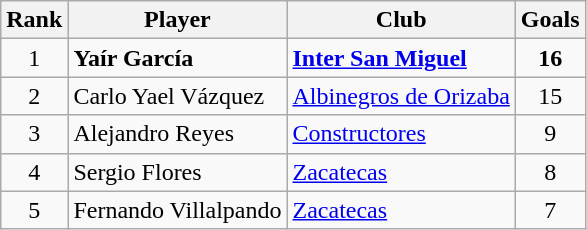<table class="wikitable">
<tr>
<th>Rank</th>
<th>Player</th>
<th>Club</th>
<th>Goals</th>
</tr>
<tr>
<td align=center rowspan=1>1</td>
<td> <strong>Yaír García</strong></td>
<td><strong><a href='#'>Inter San Miguel</a></strong></td>
<td align=center rowspan=1><strong>16</strong></td>
</tr>
<tr>
<td align=center rowspan=1>2</td>
<td> Carlo Yael Vázquez</td>
<td><a href='#'>Albinegros de Orizaba</a></td>
<td align=center rowspan=1>15</td>
</tr>
<tr>
<td align=center rowspan=1>3</td>
<td> Alejandro Reyes</td>
<td><a href='#'>Constructores</a></td>
<td align=center rowspan=1>9</td>
</tr>
<tr>
<td align=center rowspan=1>4</td>
<td> Sergio Flores</td>
<td><a href='#'>Zacatecas</a></td>
<td align=center rowspan=1>8</td>
</tr>
<tr>
<td align=center rowspan=1>5</td>
<td> Fernando Villalpando</td>
<td><a href='#'>Zacatecas</a></td>
<td align=center rowspan=1>7</td>
</tr>
</table>
